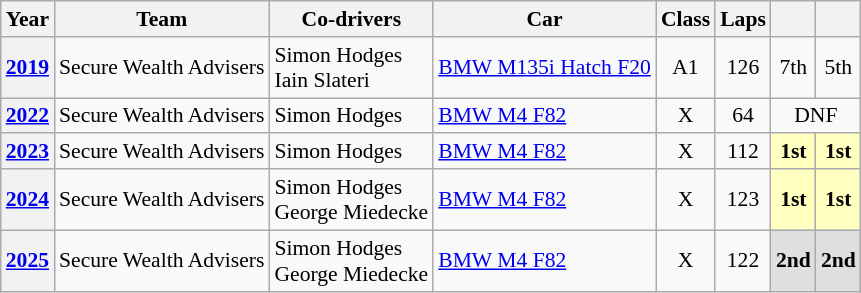<table class="wikitable" style="font-size:90%; text-align:center">
<tr>
<th>Year</th>
<th>Team</th>
<th>Co-drivers</th>
<th>Car</th>
<th>Class</th>
<th>Laps</th>
<th></th>
<th></th>
</tr>
<tr>
<th><a href='#'>2019</a></th>
<td align="left"> Secure Wealth Advisers</td>
<td align="left"> Simon Hodges<br> Iain Slateri</td>
<td align="left"><a href='#'>BMW M135i Hatch F20</a></td>
<td>A1</td>
<td align=center>126</td>
<td>7th</td>
<td>5th</td>
</tr>
<tr>
<th><a href='#'>2022</a></th>
<td align="left"> Secure Wealth Advisers</td>
<td align="left"> Simon Hodges</td>
<td align="left"><a href='#'>BMW M4 F82</a></td>
<td>X</td>
<td align=center>64</td>
<td align=center colspan=2>DNF</td>
</tr>
<tr>
<th><a href='#'>2023</a></th>
<td align="left"> Secure Wealth Advisers</td>
<td align="left"> Simon Hodges</td>
<td align="left"><a href='#'>BMW M4 F82</a></td>
<td>X</td>
<td align=center>112</td>
<td style=background:#FFFFBF><strong>1st</strong></td>
<td style=background:#FFFFBF><strong>1st</strong></td>
</tr>
<tr>
<th><a href='#'>2024</a></th>
<td align="left"> Secure Wealth Advisers</td>
<td align="left"> Simon Hodges<br> George Miedecke</td>
<td align="left"><a href='#'>BMW M4 F82</a></td>
<td>X</td>
<td align=center>123</td>
<td style=background:#FFFFBF><strong>1st</strong></td>
<td style=background:#FFFFBF><strong>1st</strong></td>
</tr>
<tr>
<th><a href='#'>2025</a></th>
<td align="left"> Secure Wealth Advisers</td>
<td align="left"> Simon Hodges<br> George Miedecke</td>
<td align="left"><a href='#'>BMW M4 F82</a></td>
<td>X</td>
<td align=center>122</td>
<td style=background:#dfdfdf><strong>2nd</strong></td>
<td style=background:#dfdfdf><strong>2nd</strong></td>
</tr>
</table>
